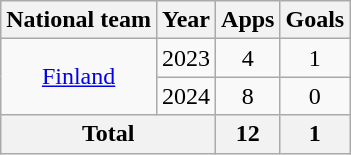<table class="wikitable" style="text-align:center">
<tr>
<th>National team</th>
<th>Year</th>
<th>Apps</th>
<th>Goals</th>
</tr>
<tr>
<td rowspan="2"><a href='#'>Finland</a></td>
<td>2023</td>
<td>4</td>
<td>1</td>
</tr>
<tr>
<td>2024</td>
<td>8</td>
<td>0</td>
</tr>
<tr>
<th colspan="2">Total</th>
<th>12</th>
<th>1</th>
</tr>
</table>
